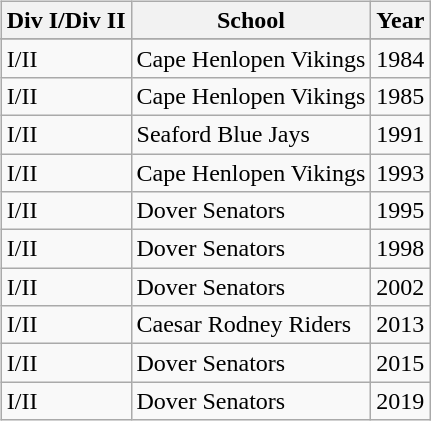<table>
<tr style="vertical-align:top;">
<td><br><table class="wikitable">
<tr>
<th>Div I/Div II</th>
<th>School</th>
<th>Year</th>
</tr>
<tr>
</tr>
<tr>
<td>I/II</td>
<td>Cape Henlopen Vikings</td>
<td>1984</td>
</tr>
<tr>
<td>I/II</td>
<td>Cape Henlopen Vikings</td>
<td>1985</td>
</tr>
<tr>
<td>I/II</td>
<td>Seaford Blue Jays</td>
<td>1991</td>
</tr>
<tr>
<td>I/II</td>
<td>Cape Henlopen Vikings</td>
<td>1993</td>
</tr>
<tr>
<td>I/II</td>
<td>Dover Senators</td>
<td>1995</td>
</tr>
<tr>
<td>I/II</td>
<td>Dover Senators</td>
<td>1998</td>
</tr>
<tr>
<td>I/II</td>
<td>Dover Senators</td>
<td>2002</td>
</tr>
<tr>
<td>I/II</td>
<td>Caesar Rodney Riders</td>
<td>2013</td>
</tr>
<tr>
<td>I/II</td>
<td>Dover Senators</td>
<td>2015</td>
</tr>
<tr>
<td>I/II</td>
<td>Dover Senators</td>
<td>2019</td>
</tr>
</table>
</td>
</tr>
</table>
